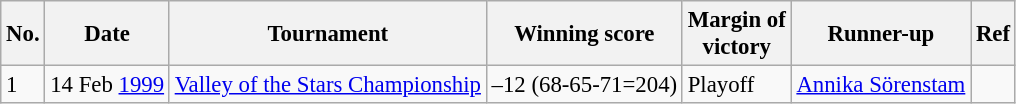<table class="wikitable" style="font-size:95%;">
<tr>
<th>No.</th>
<th>Date</th>
<th>Tournament</th>
<th>Winning score</th>
<th>Margin of <br>victory</th>
<th>Runner-up</th>
<th>Ref</th>
</tr>
<tr>
<td>1</td>
<td>14 Feb <a href='#'>1999</a></td>
<td><a href='#'>Valley of the Stars Championship</a></td>
<td>–12 (68-65-71=204)</td>
<td>Playoff</td>
<td> <a href='#'>Annika Sörenstam</a></td>
<td></td>
</tr>
</table>
